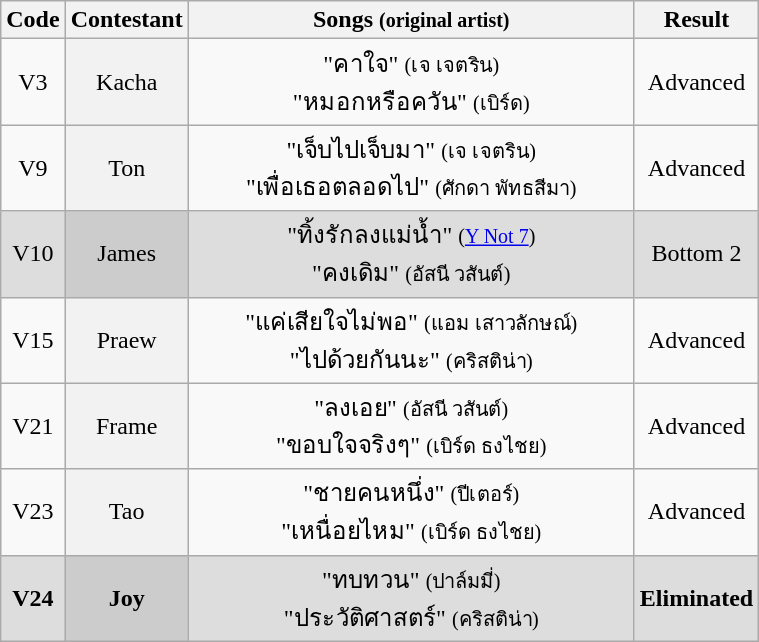<table class="wikitable" style="text-align:center;">
<tr>
<th scope="col">Code</th>
<th scope="col">Contestant</th>
<th style="width:290px;" scope="col">Songs <small>(original artist)</small></th>
<th scope="col">Result</th>
</tr>
<tr>
<td>V3</td>
<th scope="row" style="font-weight:normal;">Kacha</th>
<td>"คาใจ" <small>(เจ เจตริน)</small><br>"หมอกหรือควัน" <small>(เบิร์ด)</small></td>
<td>Advanced</td>
</tr>
<tr>
<td>V9</td>
<th scope="row" style="font-weight:normal;">Ton</th>
<td>"เจ็บไปเจ็บมา" <small>(เจ เจตริน)</small><br>"เพื่อเธอตลอดไป" <small>(ศักดา พัทธสีมา)</small></td>
<td>Advanced</td>
</tr>
<tr style="background:#ddd;">
<td>V10</td>
<th scope="row" style="background-color:#CCCCCC; font-weight:normal;">James</th>
<td>"ทิ้งรักลงแม่น้ำ" <small>(<a href='#'>Y Not 7</a>)</small><br>"คงเดิม" <small>(อัสนี วสันต์)</small></td>
<td>Bottom 2</td>
</tr>
<tr>
<td>V15</td>
<th scope="row" style="font-weight:normal;">Praew</th>
<td>"แค่เสียใจไม่พอ" <small>(แอม เสาวลักษณ์)</small><br>"ไปด้วยกันนะ" <small>(คริสติน่า)</small></td>
<td>Advanced</td>
</tr>
<tr>
<td>V21</td>
<th scope="row" style="font-weight:normal;">Frame</th>
<td>"ลงเอย" <small>(อัสนี วสันต์)</small><br>"ขอบใจจริงๆ" <small>(เบิร์ด ธงไชย)</small></td>
<td>Advanced</td>
</tr>
<tr>
<td>V23</td>
<th scope="row" style="font-weight:normal;">Tao</th>
<td>"ชายคนหนึ่ง" <small>(ปีเตอร์)</small><br>"เหนื่อยไหม" <small>(เบิร์ด ธงไชย)</small></td>
<td>Advanced</td>
</tr>
<tr style="background:#ddd;">
<td><strong>V24</strong></td>
<th scope="row" style="background-color:#CCCCCC; font-weight:normal;"><strong>Joy</strong></th>
<td>"ทบทวน" <small>(ปาล์มมี่)</small><br>"ประวัติศาสตร์" <small>(คริสติน่า)</small></td>
<td><strong>Eliminated</strong></td>
</tr>
</table>
